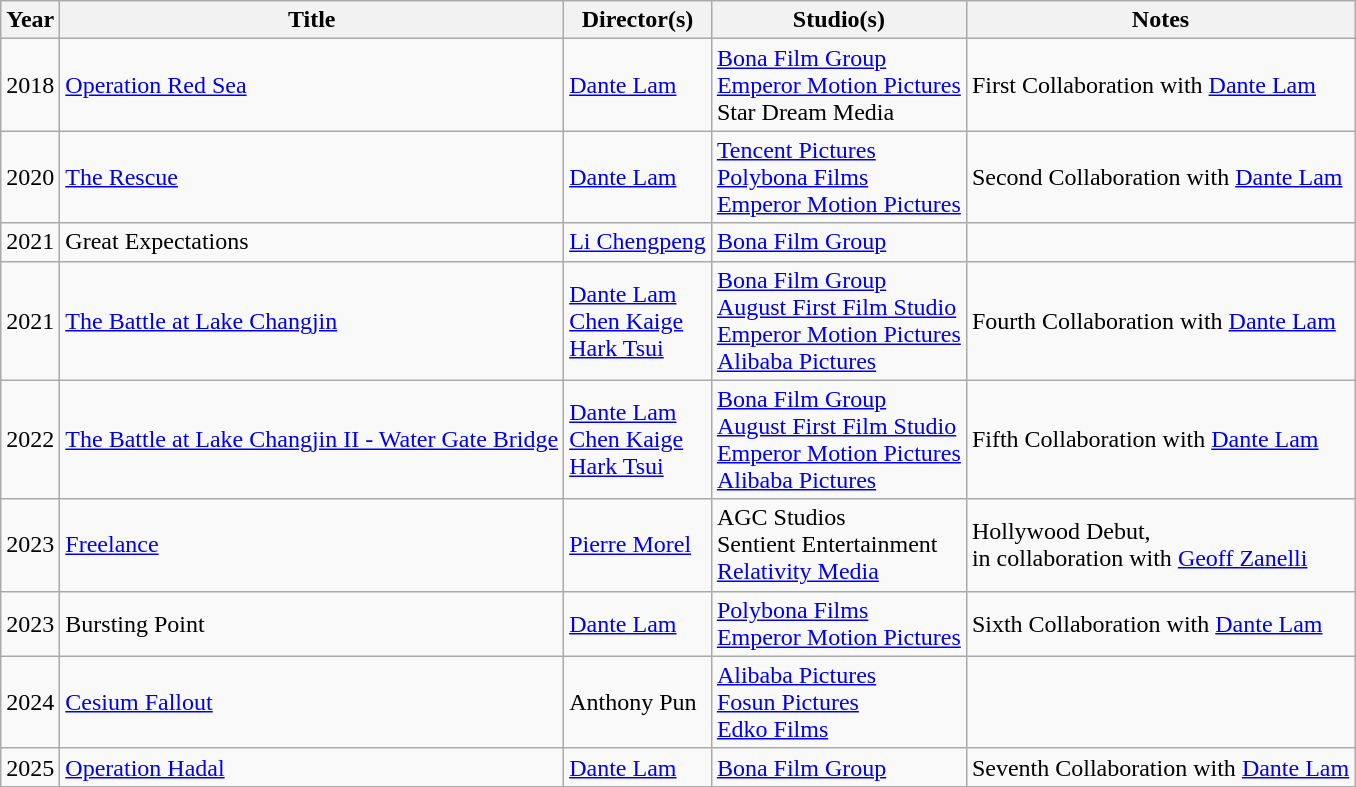<table class="wikitable sortable">
<tr>
<th>Year</th>
<th>Title</th>
<th>Director(s)</th>
<th>Studio(s)</th>
<th>Notes</th>
</tr>
<tr>
<td>2018</td>
<td><a href='#'>Operation Red Sea</a></td>
<td><a href='#'>Dante Lam</a></td>
<td><a href='#'>Bona Film Group</a><br><a href='#'>Emperor Motion Pictures</a><br>Star Dream Media</td>
<td>First Collaboration with <a href='#'>Dante Lam</a></td>
</tr>
<tr>
<td>2020</td>
<td><a href='#'>The Rescue</a></td>
<td><a href='#'>Dante Lam</a></td>
<td><a href='#'>Tencent Pictures</a><br><a href='#'>Polybona Films</a><br><a href='#'>Emperor Motion Pictures</a></td>
<td>Second Collaboration with <a href='#'>Dante Lam</a></td>
</tr>
<tr>
<td>2021</td>
<td>Great Expectations</td>
<td><a href='#'>Li Chengpeng</a></td>
<td><a href='#'>Bona Film Group</a></td>
<td></td>
</tr>
<tr>
<td>2021</td>
<td><a href='#'>The Battle at Lake Changjin</a></td>
<td><a href='#'>Dante Lam</a><br><a href='#'>Chen Kaige</a><br><a href='#'>Hark Tsui</a></td>
<td><a href='#'>Bona Film Group</a><br><a href='#'>August First Film Studio</a><br><a href='#'>Emperor Motion Pictures</a><br><a href='#'>Alibaba Pictures</a></td>
<td>Fourth Collaboration with <a href='#'>Dante Lam</a></td>
</tr>
<tr>
<td>2022</td>
<td><a href='#'>The Battle at Lake Changjin II - Water Gate Bridge</a></td>
<td><a href='#'>Dante Lam</a><br><a href='#'>Chen Kaige</a><br><a href='#'>Hark Tsui</a></td>
<td><a href='#'>Bona Film Group</a><br><a href='#'>August First Film Studio</a><br><a href='#'>Emperor Motion Pictures</a><br><a href='#'>Alibaba Pictures</a></td>
<td>Fifth Collaboration with <a href='#'>Dante Lam</a></td>
</tr>
<tr>
<td>2023</td>
<td><a href='#'>Freelance</a></td>
<td><a href='#'>Pierre Morel</a></td>
<td>AGC Studios<br>Sentient Entertainment<br><a href='#'>Relativity Media</a></td>
<td>Hollywood Debut,<br>in collaboration with <a href='#'>Geoff Zanelli</a></td>
</tr>
<tr>
<td>2023</td>
<td>Bursting Point</td>
<td><a href='#'>Dante Lam</a></td>
<td><a href='#'>Polybona Films</a><br><a href='#'>Emperor Motion Pictures</a></td>
<td>Sixth Collaboration with <a href='#'>Dante Lam</a></td>
</tr>
<tr>
<td>2024</td>
<td><a href='#'>Cesium Fallout</a></td>
<td>Anthony Pun</td>
<td><a href='#'>Alibaba Pictures</a><br><a href='#'>Fosun Pictures</a><br><a href='#'>Edko Films</a></td>
<td></td>
</tr>
<tr>
<td>2025</td>
<td><a href='#'>Operation Hadal</a></td>
<td><a href='#'>Dante Lam</a></td>
<td><a href='#'>Bona Film Group</a></td>
<td>Seventh Collaboration with <a href='#'>Dante Lam</a></td>
</tr>
</table>
